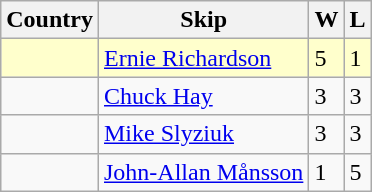<table class="wikitable">
<tr>
<th>Country</th>
<th>Skip</th>
<th>W</th>
<th>L</th>
</tr>
<tr bgcolor=#ffffcc>
<td></td>
<td><a href='#'>Ernie Richardson</a></td>
<td>5</td>
<td>1</td>
</tr>
<tr>
<td></td>
<td><a href='#'>Chuck Hay</a></td>
<td>3</td>
<td>3</td>
</tr>
<tr>
<td></td>
<td><a href='#'>Mike Slyziuk</a></td>
<td>3</td>
<td>3</td>
</tr>
<tr>
<td></td>
<td><a href='#'>John-Allan Månsson</a></td>
<td>1</td>
<td>5</td>
</tr>
</table>
